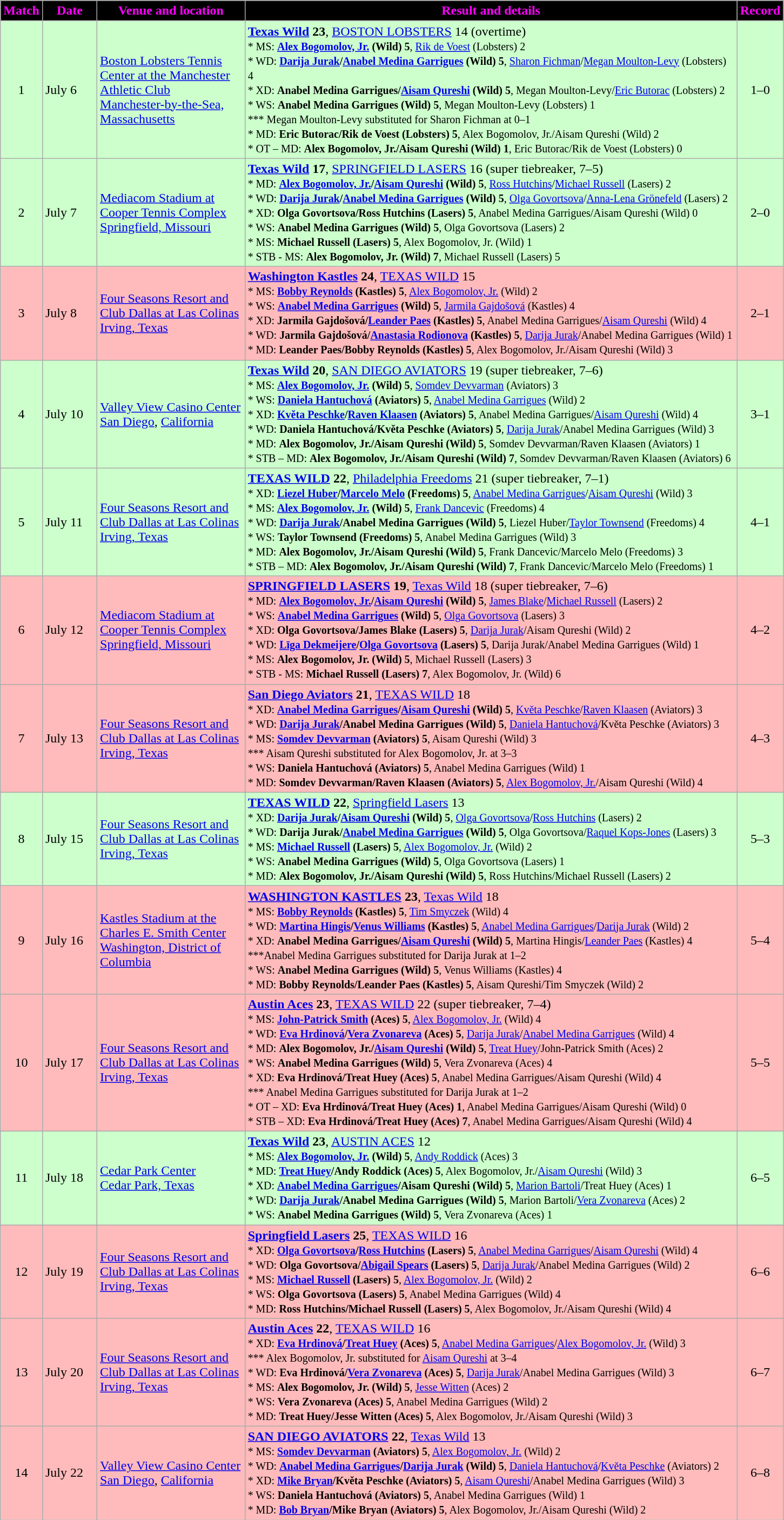<table class="wikitable" style="text-align:left">
<tr>
<th style="background:black; color:magenta" width="25px">Match</th>
<th style="background:black; color:magenta" width="60px">Date</th>
<th style="background:black; color:magenta" width="175px">Venue and location</th>
<th style="background:black; color:magenta" width="600px">Result and details</th>
<th style="background:black; color:magenta" width="25px">Record</th>
</tr>
<tr bgcolor="CCFFCC">
<td style="text-align:center">1</td>
<td>July 6</td>
<td><a href='#'>Boston Lobsters Tennis Center at the Manchester Athletic Club</a><br><a href='#'>Manchester-by-the-Sea, Massachusetts</a></td>
<td><strong><a href='#'>Texas Wild</a> 23</strong>, <a href='#'>BOSTON LOBSTERS</a> 14 (overtime)<br><small>* MS: <strong><a href='#'>Alex Bogomolov, Jr.</a> (Wild) 5</strong>, <a href='#'>Rik de Voest</a> (Lobsters) 2<br>* WD: <strong><a href='#'>Darija Jurak</a>/<a href='#'>Anabel Medina Garrigues</a> (Wild) 5</strong>, <a href='#'>Sharon Fichman</a>/<a href='#'>Megan Moulton-Levy</a> (Lobsters) 4<br>* XD: <strong>Anabel Medina Garrigues/<a href='#'>Aisam Qureshi</a> (Wild) 5</strong>, Megan Moulton-Levy/<a href='#'>Eric Butorac</a> (Lobsters) 2<br>* WS: <strong>Anabel Medina Garrigues (Wild) 5</strong>, Megan Moulton-Levy (Lobsters) 1<br>*** Megan Moulton-Levy substituted for Sharon Fichman at 0–1<br>* MD: <strong>Eric Butorac/Rik de Voest (Lobsters) 5</strong>, Alex Bogomolov, Jr./Aisam Qureshi (Wild) 2<br>* OT – MD: <strong>Alex Bogomolov, Jr./Aisam Qureshi (Wild) 1</strong>, Eric Butorac/Rik de Voest (Lobsters) 0</small></td>
<td style="text-align:center">1–0</td>
</tr>
<tr bgcolor="CCFFCC">
<td style="text-align:center">2</td>
<td>July 7</td>
<td><a href='#'>Mediacom Stadium at Cooper Tennis Complex</a><br><a href='#'>Springfield, Missouri</a></td>
<td><strong><a href='#'>Texas Wild</a> 17</strong>, <a href='#'>SPRINGFIELD LASERS</a> 16 (super tiebreaker, 7–5)<br><small>* MD: <strong><a href='#'>Alex Bogomolov, Jr.</a>/<a href='#'>Aisam Qureshi</a> (Wild) 5</strong>, <a href='#'>Ross Hutchins</a>/<a href='#'>Michael Russell</a> (Lasers) 2<br>* WD: <strong><a href='#'>Darija Jurak</a>/<a href='#'>Anabel Medina Garrigues</a> (Wild) 5</strong>, <a href='#'>Olga Govortsova</a>/<a href='#'>Anna-Lena Grönefeld</a> (Lasers) 2<br>* XD: <strong>Olga Govortsova/Ross Hutchins (Lasers) 5</strong>, Anabel Medina Garrigues/Aisam Qureshi (Wild) 0<br>* WS: <strong>Anabel Medina Garrigues (Wild) 5</strong>, Olga Govortsova (Lasers) 2<br>* MS: <strong>Michael Russell (Lasers) 5</strong>, Alex Bogomolov, Jr. (Wild) 1<br>* STB - MS: <strong>Alex Bogomolov, Jr. (Wild) 7</strong>, Michael Russell (Lasers) 5</small></td>
<td style="text-align:center">2–0</td>
</tr>
<tr bgcolor="FFBBBB">
<td style="text-align:center">3</td>
<td>July 8</td>
<td><a href='#'>Four Seasons Resort and Club Dallas at Las Colinas</a><br><a href='#'>Irving, Texas</a></td>
<td><strong><a href='#'>Washington Kastles</a> 24</strong>, <a href='#'>TEXAS WILD</a> 15<br><small>* MS: <strong><a href='#'>Bobby Reynolds</a> (Kastles) 5</strong>, <a href='#'>Alex Bogomolov, Jr.</a> (Wild) 2<br>* WS: <strong><a href='#'>Anabel Medina Garrigues</a> (Wild) 5</strong>, <a href='#'>Jarmila Gajdošová</a> (Kastles) 4<br>* XD: <strong>Jarmila Gajdošová/<a href='#'>Leander Paes</a> (Kastles) 5</strong>, Anabel Medina Garrigues/<a href='#'>Aisam Qureshi</a> (Wild) 4<br>* WD: <strong>Jarmila Gajdošová/<a href='#'>Anastasia Rodionova</a> (Kastles) 5</strong>, <a href='#'>Darija Jurak</a>/Anabel Medina Garrigues (Wild) 1<br>* MD: <strong>Leander Paes/Bobby Reynolds (Kastles) 5</strong>, Alex Bogomolov, Jr./Aisam Qureshi (Wild) 3</small></td>
<td style="text-align:center">2–1</td>
</tr>
<tr bgcolor="CCFFCC">
<td style="text-align:center">4</td>
<td>July 10</td>
<td><a href='#'>Valley View Casino Center</a><br><a href='#'>San Diego</a>, <a href='#'>California</a></td>
<td><strong><a href='#'>Texas Wild</a> 20</strong>, <a href='#'>SAN DIEGO AVIATORS</a> 19 (super tiebreaker, 7–6)<br><small>* MS: <strong><a href='#'>Alex Bogomolov, Jr.</a> (Wild) 5</strong>, <a href='#'>Somdev Devvarman</a> (Aviators) 3<br>* WS: <strong><a href='#'>Daniela Hantuchová</a> (Aviators) 5</strong>, <a href='#'>Anabel Medina Garrigues</a> (Wild) 2<br>* XD: <strong><a href='#'>Květa Peschke</a>/<a href='#'>Raven Klaasen</a> (Aviators) 5</strong>, Anabel Medina Garrigues/<a href='#'>Aisam Qureshi</a> (Wild) 4<br>* WD: <strong>Daniela Hantuchová/Květa Peschke (Aviators) 5</strong>, <a href='#'>Darija Jurak</a>/Anabel Medina Garrigues (Wild) 3<br>* MD: <strong>Alex Bogomolov, Jr./Aisam Qureshi (Wild) 5</strong>, Somdev Devvarman/Raven Klaasen (Aviators) 1<br>* STB – MD: <strong>Alex Bogomolov, Jr./Aisam Qureshi (Wild) 7</strong>, Somdev Devvarman/Raven Klaasen (Aviators) 6</small></td>
<td style="text-align:center">3–1</td>
</tr>
<tr bgcolor="CCFFCC">
<td style="text-align:center">5</td>
<td>July 11</td>
<td><a href='#'>Four Seasons Resort and Club Dallas at Las Colinas</a><br><a href='#'>Irving, Texas</a></td>
<td><strong><a href='#'>TEXAS WILD</a> 22</strong>, <a href='#'>Philadelphia Freedoms</a> 21 (super tiebreaker, 7–1)<br><small>* XD: <strong><a href='#'>Liezel Huber</a>/<a href='#'>Marcelo Melo</a> (Freedoms) 5</strong>, <a href='#'>Anabel Medina Garrigues</a>/<a href='#'>Aisam Qureshi</a> (Wild) 3<br>* MS: <strong><a href='#'>Alex Bogomolov, Jr.</a> (Wild) 5</strong>, <a href='#'>Frank Dancevic</a> (Freedoms) 4<br>* WD: <strong><a href='#'>Darija Jurak</a>/Anabel Medina Garrigues (Wild) 5</strong>, Liezel Huber/<a href='#'>Taylor Townsend</a> (Freedoms) 4<br>* WS: <strong>Taylor Townsend (Freedoms) 5</strong>, Anabel Medina Garrigues (Wild) 3<br>* MD: <strong>Alex Bogomolov, Jr./Aisam Qureshi (Wild) 5</strong>, Frank Dancevic/Marcelo Melo (Freedoms) 3<br>* STB – MD: <strong>Alex Bogomolov, Jr./Aisam Qureshi (Wild) 7</strong>, Frank Dancevic/Marcelo Melo (Freedoms) 1</small></td>
<td style="text-align:center">4–1</td>
</tr>
<tr bgcolor="FFBBBB">
<td style="text-align:center">6</td>
<td>July 12</td>
<td><a href='#'>Mediacom Stadium at Cooper Tennis Complex</a><br><a href='#'>Springfield, Missouri</a></td>
<td><strong><a href='#'>SPRINGFIELD LASERS</a> 19</strong>, <a href='#'>Texas Wild</a> 18 (super tiebreaker, 7–6)<br><small>* MD: <strong><a href='#'>Alex Bogomolov, Jr.</a>/<a href='#'>Aisam Qureshi</a> (Wild) 5</strong>, <a href='#'>James Blake</a>/<a href='#'>Michael Russell</a> (Lasers) 2<br>* WS: <strong><a href='#'>Anabel Medina Garrigues</a> (Wild) 5</strong>, <a href='#'>Olga Govortsova</a> (Lasers) 3<br>* XD: <strong>Olga Govortsova/James Blake (Lasers) 5</strong>, <a href='#'>Darija Jurak</a>/Aisam Qureshi (Wild) 2<br>* WD: <strong><a href='#'>Līga Dekmeijere</a>/<a href='#'>Olga Govortsova</a> (Lasers) 5</strong>, Darija Jurak/Anabel Medina Garrigues (Wild) 1<br>* MS: <strong>Alex Bogomolov, Jr. (Wild) 5</strong>, Michael Russell (Lasers) 3<br>* STB - MS: <strong>Michael Russell (Lasers) 7</strong>, Alex Bogomolov, Jr. (Wild) 6</small></td>
<td style="text-align:center">4–2</td>
</tr>
<tr bgcolor="FFBBBB">
<td style="text-align:center">7</td>
<td>July 13</td>
<td><a href='#'>Four Seasons Resort and Club Dallas at Las Colinas</a><br><a href='#'>Irving, Texas</a></td>
<td><strong><a href='#'>San Diego Aviators</a> 21</strong>, <a href='#'>TEXAS WILD</a> 18<br><small>* XD: <strong><a href='#'>Anabel Medina Garrigues</a>/<a href='#'>Aisam Qureshi</a> (Wild) 5</strong>, <a href='#'>Květa Peschke</a>/<a href='#'>Raven Klaasen</a> (Aviators) 3<br>* WD: <strong><a href='#'>Darija Jurak</a>/Anabel Medina Garrigues (Wild) 5</strong>, <a href='#'>Daniela Hantuchová</a>/Květa Peschke (Aviators) 3<br>* MS: <strong><a href='#'>Somdev Devvarman</a> (Aviators) 5</strong>, Aisam Qureshi (Wild) 3<br>*** Aisam Qureshi substituted for Alex Bogomolov, Jr. at 3–3<br>* WS: <strong>Daniela Hantuchová (Aviators) 5</strong>, Anabel Medina Garrigues (Wild) 1<br>* MD: <strong>Somdev Devvarman/Raven Klaasen (Aviators) 5</strong>, <a href='#'>Alex Bogomolov, Jr.</a>/Aisam Qureshi (Wild) 4</small></td>
<td style="text-align:center">4–3</td>
</tr>
<tr bgcolor="CCFFCC">
<td style="text-align:center">8</td>
<td>July 15</td>
<td><a href='#'>Four Seasons Resort and Club Dallas at Las Colinas</a><br><a href='#'>Irving, Texas</a></td>
<td><strong><a href='#'>TEXAS WILD</a> 22</strong>, <a href='#'>Springfield Lasers</a> 13<br><small>* XD: <strong><a href='#'>Darija Jurak</a>/<a href='#'>Aisam Qureshi</a> (Wild) 5</strong>, <a href='#'>Olga Govortsova</a>/<a href='#'>Ross Hutchins</a> (Lasers) 2<br>* WD: <strong>Darija Jurak/<a href='#'>Anabel Medina Garrigues</a> (Wild) 5</strong>, Olga Govortsova/<a href='#'>Raquel Kops-Jones</a> (Lasers) 3<br>* MS: <strong><a href='#'>Michael Russell</a> (Lasers) 5</strong>, <a href='#'>Alex Bogomolov, Jr.</a> (Wild) 2<br>* WS: <strong>Anabel Medina Garrigues (Wild) 5</strong>, Olga Govortsova (Lasers) 1<br>* MD: <strong>Alex Bogomolov, Jr./Aisam Qureshi (Wild) 5</strong>, Ross Hutchins/Michael Russell (Lasers) 2</small></td>
<td style="text-align:center">5–3</td>
</tr>
<tr bgcolor="FFBBBB">
<td style="text-align:center">9</td>
<td>July 16</td>
<td><a href='#'>Kastles Stadium at the Charles E. Smith Center</a><br><a href='#'>Washington, District of Columbia</a></td>
<td><strong><a href='#'>WASHINGTON KASTLES</a> 23</strong>, <a href='#'>Texas Wild</a> 18<br><small>* MS: <strong><a href='#'>Bobby Reynolds</a> (Kastles) 5</strong>, <a href='#'>Tim Smyczek</a> (Wild) 4<br>* WD: <strong><a href='#'>Martina Hingis</a>/<a href='#'>Venus Williams</a> (Kastles) 5</strong>, <a href='#'>Anabel Medina Garrigues</a>/<a href='#'>Darija Jurak</a> (Wild) 2<br>* XD: <strong>Anabel Medina Garrigues/<a href='#'>Aisam Qureshi</a> (Wild) 5</strong>, Martina Hingis/<a href='#'>Leander Paes</a> (Kastles) 4<br>***Anabel Medina Garrigues substituted for Darija Jurak at 1–2<br>* WS: <strong>Anabel Medina Garrigues (Wild) 5</strong>, Venus Williams (Kastles) 4<br>* MD: <strong>Bobby Reynolds/Leander Paes (Kastles) 5</strong>, Aisam Qureshi/Tim Smyczek (Wild) 2</small></td>
<td style="text-align:center">5–4</td>
</tr>
<tr bgcolor="FFBBBB">
<td style="text-align:center">10</td>
<td>July 17</td>
<td><a href='#'>Four Seasons Resort and Club Dallas at Las Colinas</a><br><a href='#'>Irving, Texas</a></td>
<td><strong><a href='#'>Austin Aces</a> 23</strong>, <a href='#'>TEXAS WILD</a> 22 (super tiebreaker, 7–4)<br><small>* MS: <strong><a href='#'>John-Patrick Smith</a> (Aces) 5</strong>, <a href='#'>Alex Bogomolov, Jr.</a> (Wild) 4<br>* WD: <strong><a href='#'>Eva Hrdinová</a>/<a href='#'>Vera Zvonareva</a> (Aces) 5</strong>, <a href='#'>Darija Jurak</a>/<a href='#'>Anabel Medina Garrigues</a> (Wild) 4<br>* MD: <strong>Alex Bogomolov, Jr./<a href='#'>Aisam Qureshi</a> (Wild) 5</strong>, <a href='#'>Treat Huey</a>/John-Patrick Smith (Aces) 2<br>* WS: <strong>Anabel Medina Garrigues (Wild) 5</strong>, Vera Zvonareva (Aces) 4<br>* XD: <strong>Eva Hrdinová/Treat Huey (Aces) 5</strong>, Anabel Medina Garrigues/Aisam Qureshi (Wild) 4<br>*** Anabel Medina Garrigues substituted for Darija Jurak at 1–2<br>* OT – XD: <strong>Eva Hrdinová/Treat Huey (Aces) 1</strong>, Anabel Medina Garrigues/Aisam Qureshi (Wild) 0<br>* STB – XD: <strong>Eva Hrdinová/Treat Huey (Aces) 7</strong>, Anabel Medina Garrigues/Aisam Qureshi (Wild) 4</small></td>
<td style="text-align:center">5–5</td>
</tr>
<tr bgcolor="CCFFCC">
<td style="text-align:center">11</td>
<td>July 18</td>
<td><a href='#'>Cedar Park Center</a><br><a href='#'>Cedar Park, Texas</a></td>
<td><strong><a href='#'>Texas Wild</a> 23</strong>, <a href='#'>AUSTIN ACES</a> 12<br><small>* MS: <strong><a href='#'>Alex Bogomolov, Jr.</a> (Wild) 5</strong>, <a href='#'>Andy Roddick</a> (Aces) 3<br>* MD: <strong><a href='#'>Treat Huey</a>/Andy Roddick (Aces) 5</strong>, Alex Bogomolov, Jr./<a href='#'>Aisam Qureshi</a> (Wild) 3<br>* XD: <strong><a href='#'>Anabel Medina Garrigues</a>/Aisam Qureshi (Wild) 5</strong>, <a href='#'>Marion Bartoli</a>/Treat Huey (Aces) 1<br>* WD: <strong><a href='#'>Darija Jurak</a>/Anabel Medina Garrigues (Wild) 5</strong>, Marion Bartoli/<a href='#'>Vera Zvonareva</a> (Aces) 2<br>* WS: <strong>Anabel Medina Garrigues (Wild) 5</strong>, Vera Zvonareva (Aces) 1</small></td>
<td style="text-align:center">6–5</td>
</tr>
<tr bgcolor="FFBBBB">
<td style="text-align:center">12</td>
<td>July 19</td>
<td><a href='#'>Four Seasons Resort and Club Dallas at Las Colinas</a><br><a href='#'>Irving, Texas</a></td>
<td><strong><a href='#'>Springfield Lasers</a> 25</strong>, <a href='#'>TEXAS WILD</a> 16<br><small>* XD: <strong><a href='#'>Olga Govortsova</a>/<a href='#'>Ross Hutchins</a> (Lasers) 5</strong>, <a href='#'>Anabel Medina Garrigues</a>/<a href='#'>Aisam Qureshi</a> (Wild) 4<br>* WD: <strong>Olga Govortsova/<a href='#'>Abigail Spears</a> (Lasers) 5</strong>, <a href='#'>Darija Jurak</a>/Anabel Medina Garrigues (Wild) 2<br>* MS: <strong><a href='#'>Michael Russell</a> (Lasers) 5</strong>, <a href='#'>Alex Bogomolov, Jr.</a> (Wild) 2<br>* WS: <strong>Olga Govortsova (Lasers) 5</strong>, Anabel Medina Garrigues (Wild) 4<br>* MD: <strong>Ross Hutchins/Michael Russell (Lasers) 5</strong>, Alex Bogomolov, Jr./Aisam Qureshi (Wild) 4</small></td>
<td style="text-align:center">6–6</td>
</tr>
<tr bgcolor="FFBBBB">
<td style="text-align:center">13</td>
<td>July 20</td>
<td><a href='#'>Four Seasons Resort and Club Dallas at Las Colinas</a><br><a href='#'>Irving, Texas</a></td>
<td><strong><a href='#'>Austin Aces</a> 22</strong>, <a href='#'>TEXAS WILD</a> 16<br><small>* XD: <strong><a href='#'>Eva Hrdinová</a>/<a href='#'>Treat Huey</a> (Aces) 5</strong>, <a href='#'>Anabel Medina Garrigues</a>/<a href='#'>Alex Bogomolov, Jr.</a> (Wild) 3<br>*** Alex Bogomolov, Jr. substituted for <a href='#'>Aisam Qureshi</a> at 3–4<br>* WD: <strong>Eva Hrdinová/<a href='#'>Vera Zvonareva</a> (Aces) 5</strong>, <a href='#'>Darija Jurak</a>/Anabel Medina Garrigues (Wild) 3<br>* MS: <strong>Alex Bogomolov, Jr. (Wild) 5</strong>, <a href='#'>Jesse Witten</a> (Aces) 2<br>* WS: <strong>Vera Zvonareva (Aces) 5</strong>, Anabel Medina Garrigues (Wild) 2<br>* MD: <strong>Treat Huey/Jesse Witten (Aces) 5</strong>, Alex Bogomolov, Jr./Aisam Qureshi (Wild) 3</small></td>
<td style="text-align:center">6–7</td>
</tr>
<tr bgcolor="FFBBBB">
<td style="text-align:center">14</td>
<td>July 22</td>
<td><a href='#'>Valley View Casino Center</a><br><a href='#'>San Diego</a>, <a href='#'>California</a></td>
<td><strong><a href='#'>SAN DIEGO AVIATORS</a> 22</strong>, <a href='#'>Texas Wild</a> 13<br><small>* MS: <strong><a href='#'>Somdev Devvarman</a> (Aviators) 5</strong>, <a href='#'>Alex Bogomolov, Jr.</a> (Wild) 2<br>* WD: <strong><a href='#'>Anabel Medina Garrigues</a>/<a href='#'>Darija Jurak</a> (Wild) 5</strong>, <a href='#'>Daniela Hantuchová</a>/<a href='#'>Květa Peschke</a> (Aviators) 2<br>* XD: <strong><a href='#'>Mike Bryan</a>/Květa Peschke (Aviators) 5</strong>, <a href='#'>Aisam Qureshi</a>/Anabel Medina Garrigues (Wild) 3<br>* WS: <strong>Daniela Hantuchová (Aviators) 5</strong>, Anabel Medina Garrigues (Wild) 1<br>* MD: <strong><a href='#'>Bob Bryan</a>/Mike Bryan (Aviators) 5</strong>, Alex Bogomolov, Jr./Aisam Qureshi (Wild) 2</small></td>
<td style="text-align:center">6–8</td>
</tr>
</table>
